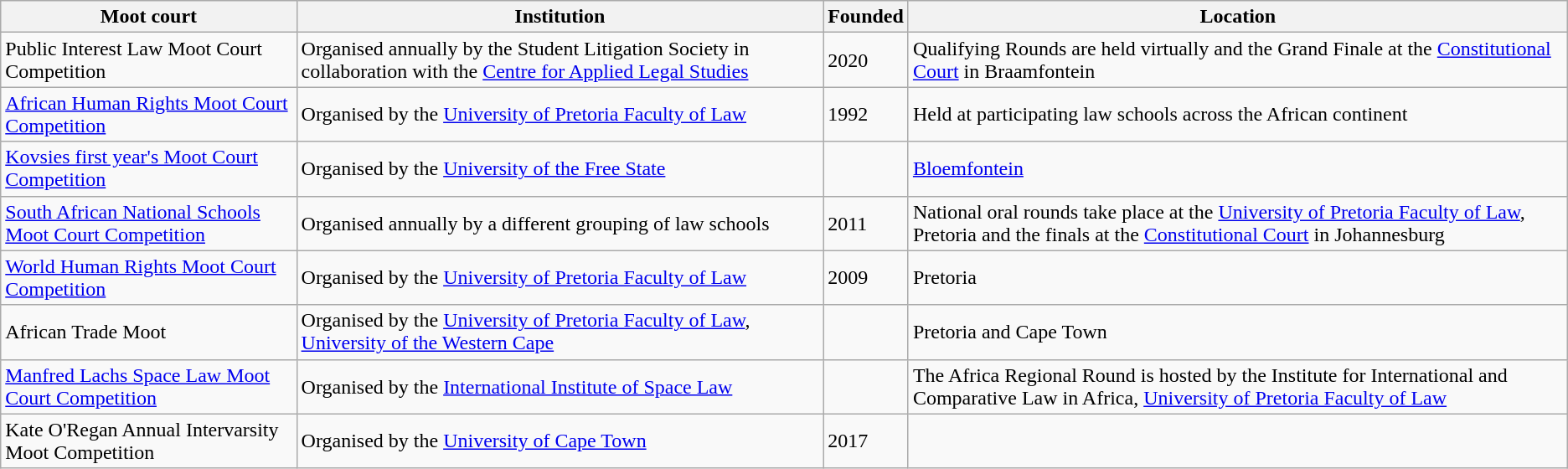<table class="wikitable sortable" style="text-align: centre;">
<tr ">
<th>Moot court</th>
<th>Institution</th>
<th>Founded</th>
<th>Location</th>
</tr>
<tr>
<td>Public Interest Law Moot Court Competition</td>
<td>Organised annually by the Student Litigation Society in collaboration with the <a href='#'>Centre for Applied Legal Studies</a></td>
<td>2020</td>
<td>Qualifying Rounds are held virtually and the Grand Finale at the <a href='#'>Constitutional Court</a> in Braamfontein</td>
</tr>
<tr>
<td><a href='#'>African Human Rights Moot Court Competition</a></td>
<td>Organised by the <a href='#'>University of Pretoria Faculty of Law</a></td>
<td>1992</td>
<td>Held at participating law schools across the African continent</td>
</tr>
<tr>
<td><a href='#'>Kovsies first year's Moot Court Competition</a></td>
<td>Organised by the <a href='#'>University of the Free State</a></td>
<td></td>
<td><a href='#'>Bloemfontein</a></td>
</tr>
<tr>
<td><a href='#'>South African National Schools Moot Court Competition</a></td>
<td>Organised annually by a different grouping of law schools</td>
<td>2011</td>
<td>National oral rounds take place at the <a href='#'>University of Pretoria Faculty of Law</a>, Pretoria and the finals at the <a href='#'>Constitutional Court</a> in Johannesburg</td>
</tr>
<tr>
<td><a href='#'>World Human Rights Moot Court Competition</a></td>
<td>Organised by the <a href='#'>University of Pretoria Faculty of Law</a></td>
<td>2009</td>
<td>Pretoria</td>
</tr>
<tr>
<td>African Trade Moot</td>
<td>Organised by the <a href='#'>University of Pretoria Faculty of Law</a>, <a href='#'>University of the Western Cape</a></td>
<td></td>
<td>Pretoria and Cape Town</td>
</tr>
<tr>
<td><a href='#'>Manfred Lachs Space Law Moot Court Competition</a></td>
<td>Organised by the <a href='#'>International Institute of Space Law</a></td>
<td></td>
<td>The Africa Regional Round is hosted by the Institute for International and Comparative Law in Africa, <a href='#'>University of Pretoria Faculty of Law</a></td>
</tr>
<tr>
<td>Kate O'Regan Annual Intervarsity Moot Competition</td>
<td>Organised by the <a href='#'>University of Cape Town</a></td>
<td>2017</td>
<td></td>
</tr>
</table>
